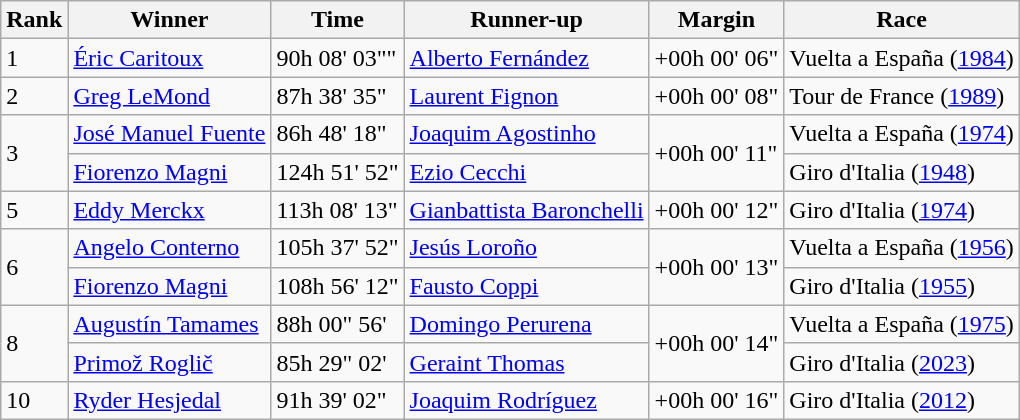<table class="wikitable">
<tr style="vertical-align:top;">
<th>Rank</th>
<th>Winner</th>
<th>Time</th>
<th>Runner-up</th>
<th>Margin</th>
<th>Race</th>
</tr>
<tr>
<td>1</td>
<td> <a href='#'>Éric Caritoux</a></td>
<td>90h 08' 03""</td>
<td> <a href='#'>Alberto Fernández</a></td>
<td>+00h 00' 06"</td>
<td>Vuelta a España (<a href='#'>1984</a>)</td>
</tr>
<tr>
<td>2</td>
<td> <a href='#'>Greg LeMond</a></td>
<td>87h 38' 35"</td>
<td> <a href='#'>Laurent Fignon</a></td>
<td>+00h 00' 08"</td>
<td>Tour de France (<a href='#'>1989</a>)</td>
</tr>
<tr>
<td rowspan=2>3</td>
<td> <a href='#'>José Manuel Fuente</a></td>
<td>86h 48' 18"</td>
<td> <a href='#'>Joaquim Agostinho</a></td>
<td rowspan=2>+00h 00' 11"</td>
<td>Vuelta a España (<a href='#'>1974</a>)</td>
</tr>
<tr>
<td> <a href='#'>Fiorenzo Magni</a></td>
<td>124h 51' 52"</td>
<td> <a href='#'>Ezio Cecchi</a></td>
<td>Giro d'Italia (<a href='#'>1948</a>)</td>
</tr>
<tr>
<td>5</td>
<td> <a href='#'>Eddy Merckx</a></td>
<td>113h 08' 13"</td>
<td> <a href='#'>Gianbattista Baronchelli</a></td>
<td>+00h 00' 12"</td>
<td>Giro d'Italia (<a href='#'>1974</a>)</td>
</tr>
<tr>
<td rowspan=2>6</td>
<td> <a href='#'>Angelo Conterno</a></td>
<td>105h 37' 52"</td>
<td> <a href='#'>Jesús Loroño</a></td>
<td rowspan=2>+00h 00' 13"</td>
<td>Vuelta a España (<a href='#'>1956</a>)</td>
</tr>
<tr>
<td> <a href='#'>Fiorenzo Magni</a></td>
<td>108h 56' 12"</td>
<td> <a href='#'>Fausto Coppi</a></td>
<td>Giro d'Italia (<a href='#'>1955</a>)</td>
</tr>
<tr>
<td rowspan=2>8</td>
<td> <a href='#'>Augustín Tamames</a></td>
<td>88h 00" 56'</td>
<td> <a href='#'>Domingo Perurena</a></td>
<td rowspan=2>+00h 00' 14"</td>
<td>Vuelta a España (<a href='#'>1975</a>)</td>
</tr>
<tr>
<td> <a href='#'>Primož Roglič</a></td>
<td>85h 29" 02'</td>
<td> <a href='#'>Geraint Thomas</a></td>
<td>Giro d'Italia (<a href='#'>2023</a>)</td>
</tr>
<tr>
<td>10</td>
<td> <a href='#'>Ryder Hesjedal</a></td>
<td>91h 39' 02"</td>
<td> <a href='#'>Joaquim Rodríguez</a></td>
<td>+00h 00' 16"</td>
<td>Giro d'Italia (<a href='#'>2012</a>)</td>
</tr>
</table>
